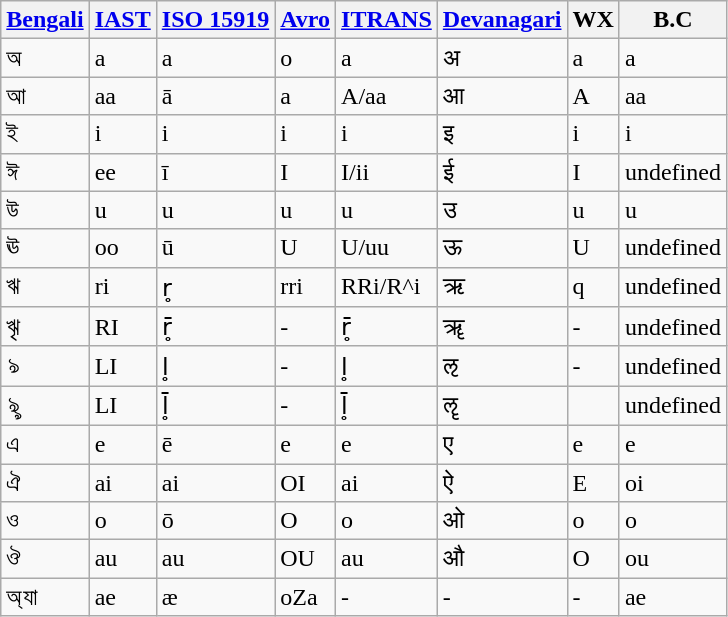<table class="wikitable">
<tr>
<th><a href='#'>Bengali</a></th>
<th><a href='#'>IAST</a></th>
<th><a href='#'>ISO 15919</a></th>
<th><a href='#'>Avro</a></th>
<th><a href='#'>ITRANS</a></th>
<th><a href='#'>Devanagari</a></th>
<th>WX</th>
<th>B.C</th>
</tr>
<tr>
<td>অ</td>
<td>a</td>
<td>a</td>
<td>o</td>
<td>a</td>
<td>अ</td>
<td>a</td>
<td>a</td>
</tr>
<tr>
<td>আ</td>
<td>aa</td>
<td>ā</td>
<td>a</td>
<td>A/aa</td>
<td>आ</td>
<td>A</td>
<td>aa</td>
</tr>
<tr>
<td>ই</td>
<td>i</td>
<td>i</td>
<td>i</td>
<td>i</td>
<td>इ</td>
<td>i</td>
<td>i</td>
</tr>
<tr>
<td>ঈ</td>
<td>ee</td>
<td>ī</td>
<td>I</td>
<td>I/ii</td>
<td>ई</td>
<td>I</td>
<td>undefined</td>
</tr>
<tr>
<td>উ</td>
<td>u</td>
<td>u</td>
<td>u</td>
<td>u</td>
<td>उ</td>
<td>u</td>
<td>u</td>
</tr>
<tr>
<td>ঊ</td>
<td>oo</td>
<td>ū</td>
<td>U</td>
<td>U/uu</td>
<td>ऊ</td>
<td>U</td>
<td>undefined</td>
</tr>
<tr>
<td>ঋ</td>
<td>ri</td>
<td>r̥</td>
<td>rri</td>
<td>RRi/R^i</td>
<td>ऋ</td>
<td>q</td>
<td>undefined</td>
</tr>
<tr>
<td>ৠ</td>
<td>RI</td>
<td>r̥̄</td>
<td>-</td>
<td>r̥̄</td>
<td>ॠ</td>
<td>-</td>
<td>undefined</td>
</tr>
<tr>
<td>ঌ</td>
<td>LI</td>
<td>l̥</td>
<td>-</td>
<td>l̥</td>
<td>ऌ</td>
<td>-</td>
<td>undefined</td>
</tr>
<tr>
<td>ৡ</td>
<td>LI</td>
<td>l̥̄</td>
<td>-</td>
<td>l̥̄</td>
<td>ॡ</td>
<td></td>
<td>undefined</td>
</tr>
<tr>
<td>এ</td>
<td>e</td>
<td>ē</td>
<td>e</td>
<td>e</td>
<td>ए</td>
<td>e</td>
<td>e</td>
</tr>
<tr>
<td>ঐ</td>
<td>ai</td>
<td>ai</td>
<td>OI</td>
<td>ai</td>
<td>ऐ</td>
<td>E</td>
<td>oi</td>
</tr>
<tr>
<td>ও</td>
<td>o</td>
<td>ō</td>
<td>O</td>
<td>o</td>
<td>ओ</td>
<td>o</td>
<td>o</td>
</tr>
<tr>
<td>ঔ</td>
<td>au</td>
<td>au</td>
<td>OU</td>
<td>au</td>
<td>औ</td>
<td>O</td>
<td>ou</td>
</tr>
<tr>
<td>অ্যা</td>
<td>ae</td>
<td>æ</td>
<td>oZa</td>
<td>-</td>
<td>-</td>
<td>-</td>
<td>ae</td>
</tr>
</table>
